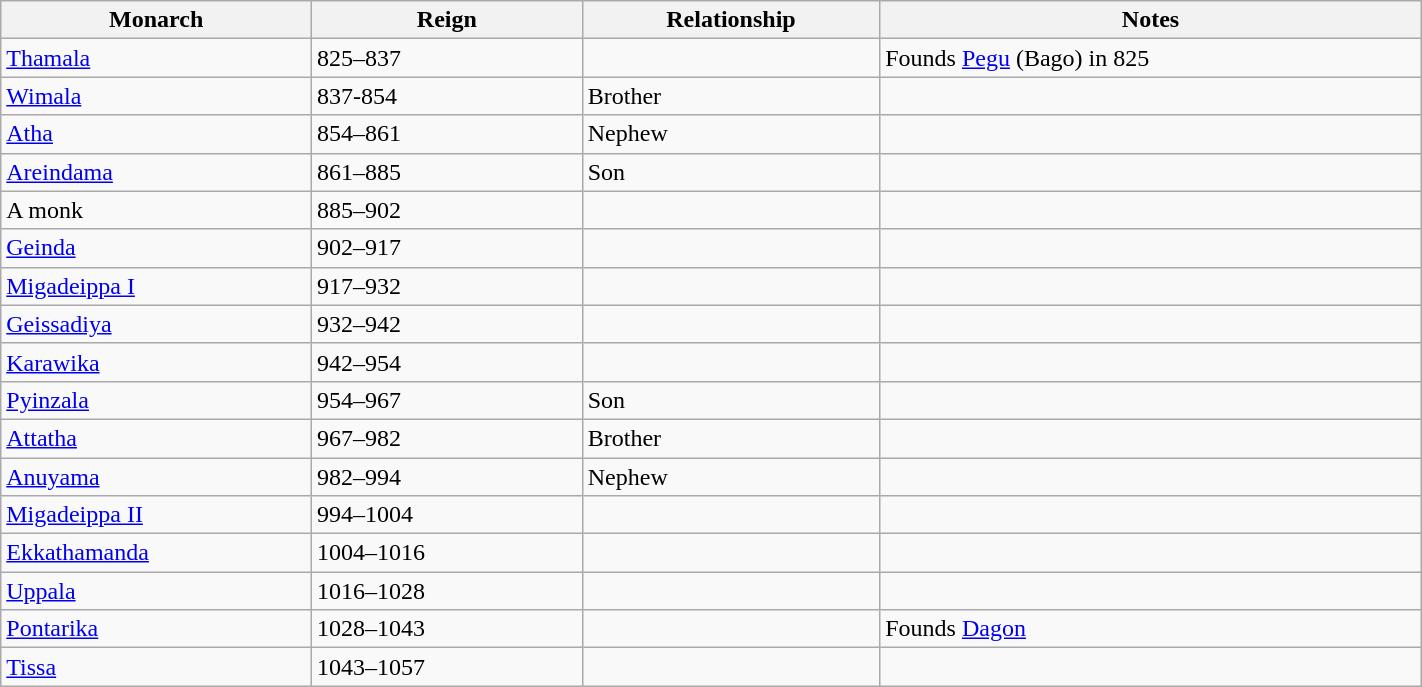<table width=75% class="wikitable">
<tr>
<th width=8%>Monarch</th>
<th width=8%>Reign</th>
<th width=8%>Relationship</th>
<th width=16%>Notes</th>
</tr>
<tr>
<td><a href='#'>Thamala</a></td>
<td>825–837</td>
<td></td>
<td>Founds <a href='#'>Pegu</a> (Bago) in 825</td>
</tr>
<tr>
<td><a href='#'>Wimala</a></td>
<td>837-854</td>
<td>Brother</td>
<td></td>
</tr>
<tr>
<td><a href='#'>Atha</a></td>
<td>854–861</td>
<td>Nephew</td>
<td></td>
</tr>
<tr>
<td><a href='#'>Areindama</a></td>
<td>861–885</td>
<td>Son</td>
<td></td>
</tr>
<tr>
<td>A monk</td>
<td>885–902</td>
<td></td>
<td></td>
</tr>
<tr>
<td><a href='#'>Geinda</a></td>
<td>902–917</td>
<td></td>
<td></td>
</tr>
<tr>
<td><a href='#'>Migadeippa I</a></td>
<td>917–932</td>
<td></td>
<td></td>
</tr>
<tr>
<td><a href='#'>Geissadiya</a></td>
<td>932–942</td>
<td></td>
<td></td>
</tr>
<tr>
<td><a href='#'>Karawika</a></td>
<td>942–954</td>
<td></td>
<td></td>
</tr>
<tr>
<td><a href='#'>Pyinzala</a></td>
<td>954–967</td>
<td>Son</td>
<td></td>
</tr>
<tr>
<td><a href='#'>Attatha</a></td>
<td>967–982</td>
<td>Brother</td>
<td></td>
</tr>
<tr>
<td><a href='#'>Anuyama</a></td>
<td>982–994</td>
<td>Nephew</td>
<td></td>
</tr>
<tr>
<td><a href='#'>Migadeippa II</a></td>
<td>994–1004</td>
<td></td>
<td></td>
</tr>
<tr>
<td><a href='#'>Ekkathamanda</a></td>
<td>1004–1016</td>
<td></td>
<td></td>
</tr>
<tr>
<td><a href='#'>Uppala</a></td>
<td>1016–1028</td>
<td></td>
<td></td>
</tr>
<tr>
<td><a href='#'>Pontarika</a></td>
<td>1028–1043</td>
<td></td>
<td>Founds <a href='#'>Dagon</a></td>
</tr>
<tr>
<td><a href='#'>Tissa</a></td>
<td>1043–1057</td>
<td></td>
<td></td>
</tr>
</table>
